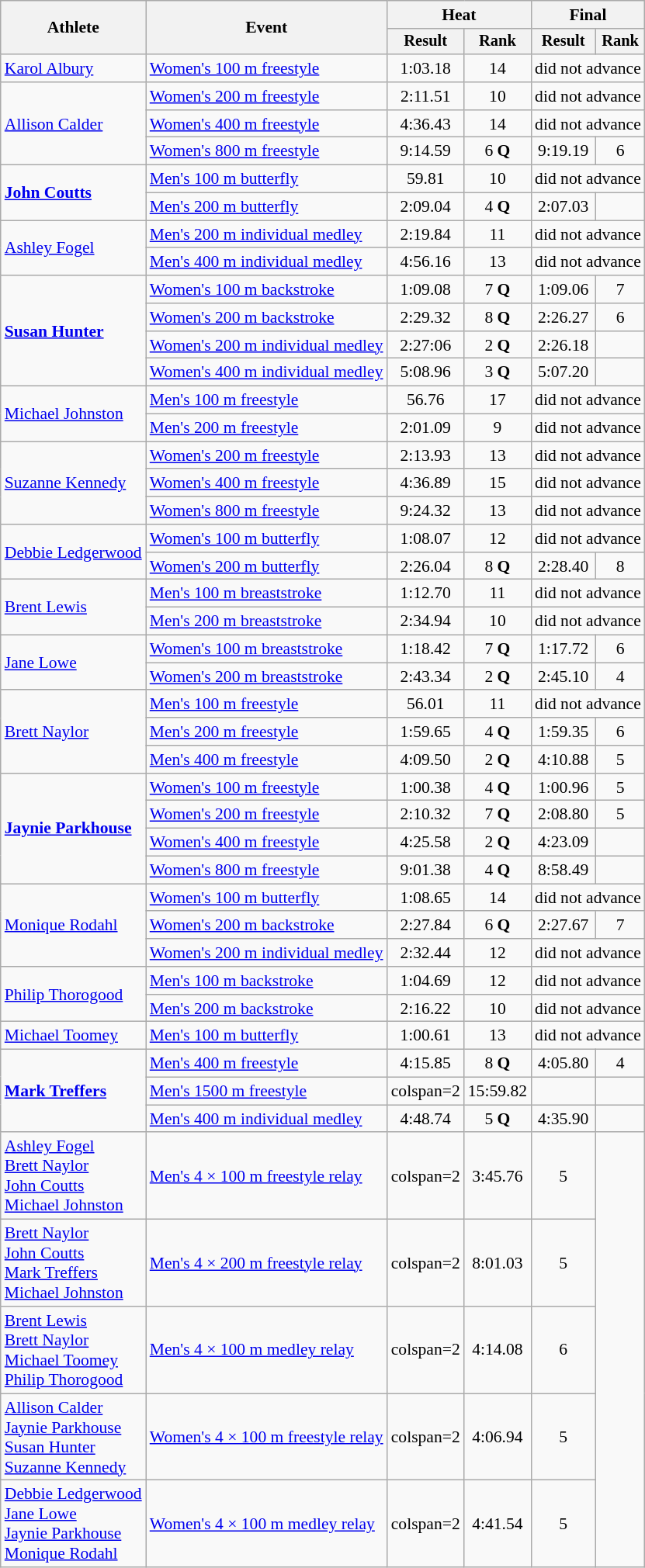<table class=wikitable style=font-size:90%>
<tr>
<th rowspan=2>Athlete</th>
<th rowspan=2>Event</th>
<th colspan=2>Heat</th>
<th colspan=2>Final</th>
</tr>
<tr style=font-size:95%>
<th>Result</th>
<th>Rank</th>
<th>Result</th>
<th>Rank</th>
</tr>
<tr align=center>
<td align=left><a href='#'>Karol Albury</a></td>
<td align=left><a href='#'>Women's 100 m freestyle</a></td>
<td>1:03.18</td>
<td>14</td>
<td colspan=2>did not advance</td>
</tr>
<tr align=center>
<td align=left rowspan=3><a href='#'>Allison Calder</a></td>
<td align=left><a href='#'>Women's 200 m freestyle</a></td>
<td>2:11.51</td>
<td>10</td>
<td colspan=2>did not advance</td>
</tr>
<tr align=center>
<td align=left><a href='#'>Women's 400 m freestyle</a></td>
<td>4:36.43</td>
<td>14</td>
<td colspan=2>did not advance</td>
</tr>
<tr align=center>
<td align=left><a href='#'>Women's 800 m freestyle</a></td>
<td>9:14.59</td>
<td>6 <strong>Q</strong></td>
<td>9:19.19</td>
<td>6</td>
</tr>
<tr align=center>
<td align=left rowspan=2><strong><a href='#'>John Coutts</a></strong></td>
<td align=left><a href='#'>Men's 100 m butterfly</a></td>
<td>59.81</td>
<td>10</td>
<td colspan=2>did not advance</td>
</tr>
<tr align=center>
<td align=left><a href='#'>Men's 200 m butterfly</a></td>
<td>2:09.04</td>
<td>4 <strong>Q</strong></td>
<td>2:07.03</td>
<td></td>
</tr>
<tr align=center>
<td align=left rowspan=2><a href='#'>Ashley Fogel</a></td>
<td align=left><a href='#'>Men's 200 m individual medley</a></td>
<td>2:19.84</td>
<td>11</td>
<td colspan=2>did not advance</td>
</tr>
<tr align=center>
<td align=left><a href='#'>Men's 400 m individual medley</a></td>
<td>4:56.16</td>
<td>13</td>
<td colspan=2>did not advance</td>
</tr>
<tr align=center>
<td align=left rowspan=4><strong><a href='#'>Susan Hunter</a></strong></td>
<td align=left><a href='#'>Women's 100 m backstroke</a></td>
<td>1:09.08</td>
<td>7 <strong>Q</strong></td>
<td>1:09.06</td>
<td>7</td>
</tr>
<tr align=center>
<td align=left><a href='#'>Women's 200 m backstroke</a></td>
<td>2:29.32</td>
<td>8 <strong>Q</strong></td>
<td>2:26.27</td>
<td>6</td>
</tr>
<tr align=center>
<td align=left><a href='#'>Women's 200 m individual medley</a></td>
<td>2:27:06</td>
<td>2 <strong>Q</strong></td>
<td>2:26.18</td>
<td></td>
</tr>
<tr align=center>
<td align=left><a href='#'>Women's 400 m individual medley</a></td>
<td>5:08.96</td>
<td>3 <strong>Q</strong></td>
<td>5:07.20</td>
<td></td>
</tr>
<tr align=center>
<td align=left rowspan=2><a href='#'>Michael Johnston</a></td>
<td align=left><a href='#'>Men's 100 m freestyle</a></td>
<td>56.76</td>
<td>17</td>
<td colspan=2>did not advance</td>
</tr>
<tr align=center>
<td align=left><a href='#'>Men's 200 m freestyle</a></td>
<td>2:01.09</td>
<td>9</td>
<td colspan=2>did not advance</td>
</tr>
<tr align=center>
<td align=left rowspan=3><a href='#'>Suzanne Kennedy</a></td>
<td align=left><a href='#'>Women's 200 m freestyle</a></td>
<td>2:13.93</td>
<td>13</td>
<td colspan=2>did not advance</td>
</tr>
<tr align=center>
<td align=left><a href='#'>Women's 400 m freestyle</a></td>
<td>4:36.89</td>
<td>15</td>
<td colspan=2>did not advance</td>
</tr>
<tr align=center>
<td align=left><a href='#'>Women's 800 m freestyle</a></td>
<td>9:24.32</td>
<td>13</td>
<td colspan=2>did not advance</td>
</tr>
<tr align=center>
<td align=left rowspan=2><a href='#'>Debbie Ledgerwood</a></td>
<td align=left><a href='#'>Women's 100 m butterfly</a></td>
<td>1:08.07</td>
<td>12</td>
<td colspan=2>did not advance</td>
</tr>
<tr align=center>
<td align=left><a href='#'>Women's 200 m butterfly</a></td>
<td>2:26.04</td>
<td>8 <strong>Q</strong></td>
<td>2:28.40</td>
<td>8</td>
</tr>
<tr align=center>
<td align=left rowspan=2><a href='#'>Brent Lewis</a></td>
<td align=left><a href='#'>Men's 100 m breaststroke</a></td>
<td>1:12.70</td>
<td>11</td>
<td colspan=2>did not advance</td>
</tr>
<tr align=center>
<td align=left><a href='#'>Men's 200 m breaststroke</a></td>
<td>2:34.94</td>
<td>10</td>
<td colspan=2>did not advance</td>
</tr>
<tr align=center>
<td align=left rowspan=2><a href='#'>Jane Lowe</a></td>
<td align=left><a href='#'>Women's 100 m breaststroke</a></td>
<td>1:18.42</td>
<td>7 <strong>Q</strong></td>
<td>1:17.72</td>
<td>6</td>
</tr>
<tr align=center>
<td align=left><a href='#'>Women's 200 m breaststroke</a></td>
<td>2:43.34</td>
<td>2 <strong>Q</strong></td>
<td>2:45.10</td>
<td>4</td>
</tr>
<tr align=center>
<td align=left rowspan=3><a href='#'>Brett Naylor</a></td>
<td align=left><a href='#'>Men's 100 m freestyle</a></td>
<td>56.01</td>
<td>11</td>
<td colspan=2>did not advance</td>
</tr>
<tr align=center>
<td align=left><a href='#'>Men's 200 m freestyle</a></td>
<td>1:59.65</td>
<td>4 <strong>Q</strong></td>
<td>1:59.35</td>
<td>6</td>
</tr>
<tr align=center>
<td align=left><a href='#'>Men's 400 m freestyle</a></td>
<td>4:09.50</td>
<td>2 <strong>Q</strong></td>
<td>4:10.88</td>
<td>5</td>
</tr>
<tr align=center>
<td align=left rowspan=4><strong><a href='#'>Jaynie Parkhouse</a></strong></td>
<td align=left><a href='#'>Women's 100 m freestyle</a></td>
<td>1:00.38</td>
<td>4 <strong>Q</strong></td>
<td>1:00.96</td>
<td>5</td>
</tr>
<tr align=center>
<td align=left><a href='#'>Women's 200 m freestyle</a></td>
<td>2:10.32</td>
<td>7 <strong>Q</strong></td>
<td>2:08.80</td>
<td>5</td>
</tr>
<tr align=center>
<td align=left><a href='#'>Women's 400 m freestyle</a></td>
<td>4:25.58</td>
<td>2 <strong>Q</strong></td>
<td>4:23.09</td>
<td></td>
</tr>
<tr align=center>
<td align=left><a href='#'>Women's 800 m freestyle</a></td>
<td>9:01.38</td>
<td>4 <strong>Q</strong></td>
<td>8:58.49</td>
<td></td>
</tr>
<tr align=center>
<td align=left rowspan=3><a href='#'>Monique Rodahl</a></td>
<td align=left><a href='#'>Women's 100 m butterfly</a></td>
<td>1:08.65</td>
<td>14</td>
<td colspan=2>did not advance</td>
</tr>
<tr align=center>
<td align=left><a href='#'>Women's 200 m backstroke</a></td>
<td>2:27.84</td>
<td>6 <strong>Q</strong></td>
<td>2:27.67</td>
<td>7</td>
</tr>
<tr align=center>
<td align=left><a href='#'>Women's 200 m individual medley</a></td>
<td>2:32.44</td>
<td>12</td>
<td colspan=2>did not advance</td>
</tr>
<tr align=center>
<td align=left rowspan=2><a href='#'>Philip Thorogood</a></td>
<td align=left><a href='#'>Men's 100 m backstroke</a></td>
<td>1:04.69</td>
<td>12</td>
<td colspan=2>did not advance</td>
</tr>
<tr align=center>
<td align=left><a href='#'>Men's 200 m backstroke</a></td>
<td>2:16.22</td>
<td>10</td>
<td colspan=2>did not advance</td>
</tr>
<tr align=center>
<td align=left><a href='#'>Michael Toomey</a></td>
<td align=left><a href='#'>Men's 100 m butterfly</a></td>
<td>1:00.61</td>
<td>13</td>
<td colspan=2>did not advance</td>
</tr>
<tr align=center>
<td align=left rowspan=3><strong><a href='#'>Mark Treffers</a></strong></td>
<td align=left><a href='#'>Men's 400 m freestyle</a></td>
<td>4:15.85</td>
<td>8 <strong>Q</strong></td>
<td>4:05.80</td>
<td>4</td>
</tr>
<tr align=center>
<td align=left><a href='#'>Men's 1500 m freestyle</a></td>
<td>colspan=2 </td>
<td>15:59.82</td>
<td></td>
</tr>
<tr align=center>
<td align=left><a href='#'>Men's 400 m individual medley</a></td>
<td>4:48.74</td>
<td>5 <strong>Q</strong></td>
<td>4:35.90</td>
<td></td>
</tr>
<tr align=center>
<td align=left><a href='#'>Ashley Fogel</a><br><a href='#'>Brett Naylor</a><br><a href='#'>John Coutts</a><br><a href='#'>Michael Johnston</a></td>
<td align=left><a href='#'>Men's 4 × 100 m freestyle relay</a></td>
<td>colspan=2 </td>
<td>3:45.76</td>
<td>5</td>
</tr>
<tr align=center>
<td align=left><a href='#'>Brett Naylor</a><br><a href='#'>John Coutts</a><br><a href='#'>Mark Treffers</a><br><a href='#'>Michael Johnston</a></td>
<td align=left><a href='#'>Men's 4 × 200 m freestyle relay</a></td>
<td>colspan=2 </td>
<td>8:01.03</td>
<td>5</td>
</tr>
<tr align=center>
<td align=left><a href='#'>Brent Lewis</a><br><a href='#'>Brett Naylor</a><br><a href='#'>Michael Toomey</a><br><a href='#'>Philip Thorogood</a></td>
<td align=left><a href='#'>Men's 4 × 100 m medley relay</a></td>
<td>colspan=2 </td>
<td>4:14.08</td>
<td>6</td>
</tr>
<tr align=center>
<td align=left><a href='#'>Allison Calder</a><br><a href='#'>Jaynie Parkhouse</a><br><a href='#'>Susan Hunter</a><br><a href='#'>Suzanne Kennedy</a></td>
<td align=left><a href='#'>Women's 4 × 100 m freestyle relay</a></td>
<td>colspan=2 </td>
<td>4:06.94</td>
<td>5</td>
</tr>
<tr align=center>
<td align=left><a href='#'>Debbie Ledgerwood</a><br><a href='#'>Jane Lowe</a><br><a href='#'>Jaynie Parkhouse</a><br><a href='#'>Monique Rodahl</a></td>
<td align=left><a href='#'>Women's 4 × 100 m medley relay</a></td>
<td>colspan=2 </td>
<td>4:41.54</td>
<td>5</td>
</tr>
</table>
